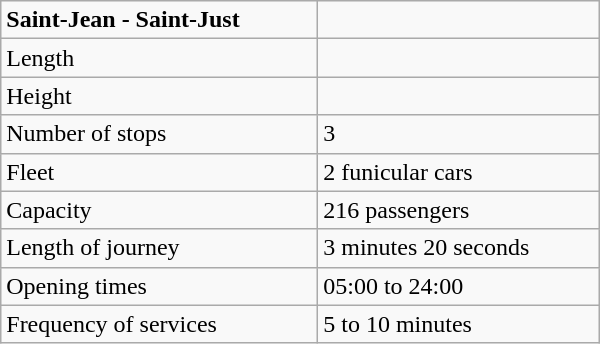<table width="400" class="wikitable">
<tr>
<td><strong>Saint-Jean - Saint-Just</strong></td>
<td></td>
</tr>
<tr>
<td>Length</td>
<td></td>
</tr>
<tr>
<td>Height</td>
<td></td>
</tr>
<tr>
<td>Number of stops</td>
<td>3</td>
</tr>
<tr>
<td>Fleet</td>
<td>2 funicular cars</td>
</tr>
<tr>
<td>Capacity</td>
<td>216 passengers</td>
</tr>
<tr>
<td>Length of journey</td>
<td>3 minutes 20 seconds</td>
</tr>
<tr>
<td>Opening times</td>
<td>05:00 to 24:00</td>
</tr>
<tr>
<td>Frequency of services</td>
<td>5 to 10 minutes</td>
</tr>
</table>
